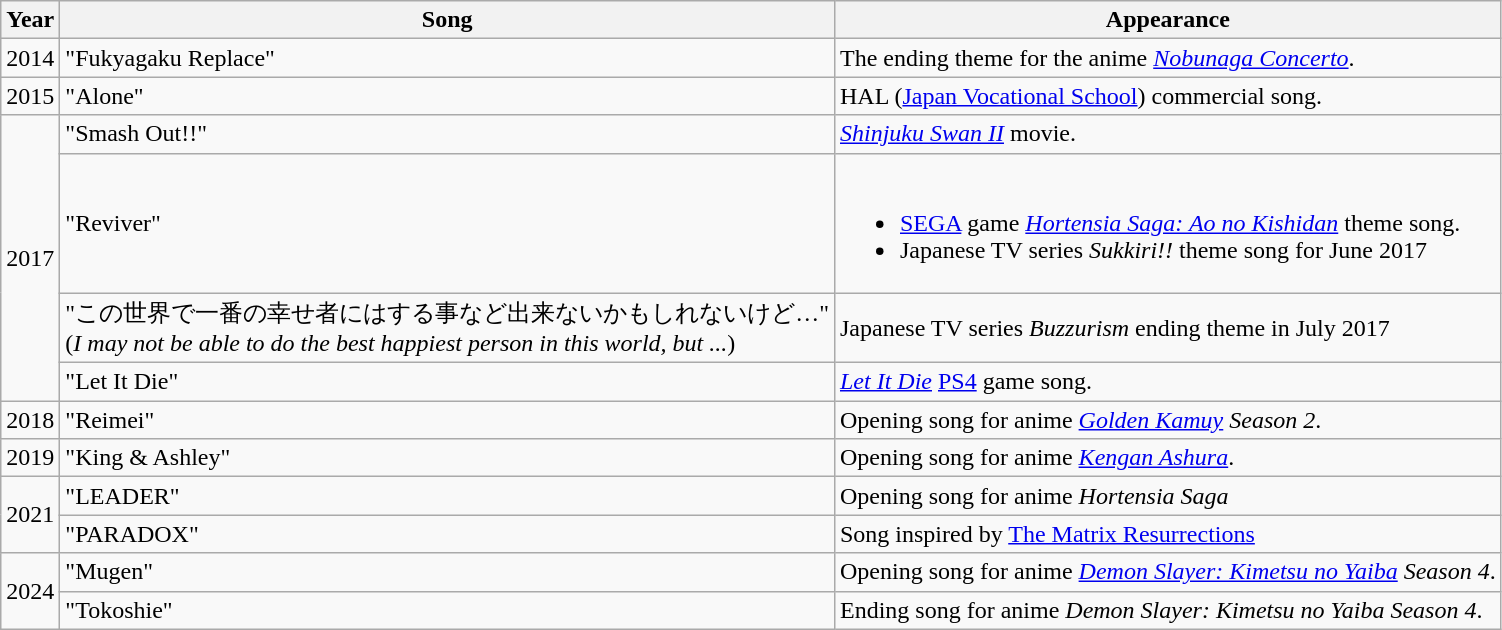<table class="wikitable">
<tr>
<th>Year</th>
<th>Song</th>
<th>Appearance</th>
</tr>
<tr>
<td>2014</td>
<td>"Fukyagaku Replace"</td>
<td>The ending theme for the anime <em><a href='#'>Nobunaga Concerto</a></em>.</td>
</tr>
<tr>
<td>2015</td>
<td>"Alone"</td>
<td>HAL (<a href='#'>Japan Vocational School</a>) commercial song.</td>
</tr>
<tr>
<td rowspan="4">2017</td>
<td>"Smash Out!!"</td>
<td><em><a href='#'>Shinjuku Swan II</a></em> movie.</td>
</tr>
<tr>
<td>"Reviver"</td>
<td><br><ul><li><a href='#'>SEGA</a> game <em><a href='#'>Hortensia Saga: Ao no Kishidan</a></em> theme song.</li><li>Japanese TV series <em>Sukkiri!!</em> theme song for June 2017</li></ul></td>
</tr>
<tr>
<td>"この世界で一番の幸せ者にはする事など出来ないかもしれないけど…"<br>(<em>I may not be able to do the best happiest person in this world, but ...</em>)</td>
<td>Japanese TV series <em>Buzzurism</em> ending theme in July 2017</td>
</tr>
<tr>
<td>"Let It Die"</td>
<td><em><a href='#'>Let It Die</a></em> <a href='#'>PS4</a> game song.</td>
</tr>
<tr>
<td>2018</td>
<td>"Reimei"<br></td>
<td>Opening song for anime <em><a href='#'>Golden Kamuy</a> Season 2</em>.</td>
</tr>
<tr>
<td>2019</td>
<td>"King & Ashley"</td>
<td>Opening song for anime <em><a href='#'>Kengan Ashura</a></em>.</td>
</tr>
<tr>
<td rowspan="2">2021</td>
<td>"LEADER"</td>
<td>Opening song for anime <em>Hortensia Saga</em></td>
</tr>
<tr>
<td>"PARADOX"</td>
<td>Song inspired by <a href='#'>The Matrix Resurrections</a></td>
</tr>
<tr>
<td rowspan="2">2024</td>
<td>"Mugen"<br></td>
<td>Opening song for anime <em><a href='#'>Demon Slayer: Kimetsu no Yaiba</a> Season 4</em>.</td>
</tr>
<tr>
<td>"Tokoshie"<br></td>
<td>Ending song for anime <em>Demon Slayer: Kimetsu no Yaiba Season 4</em>.</td>
</tr>
</table>
